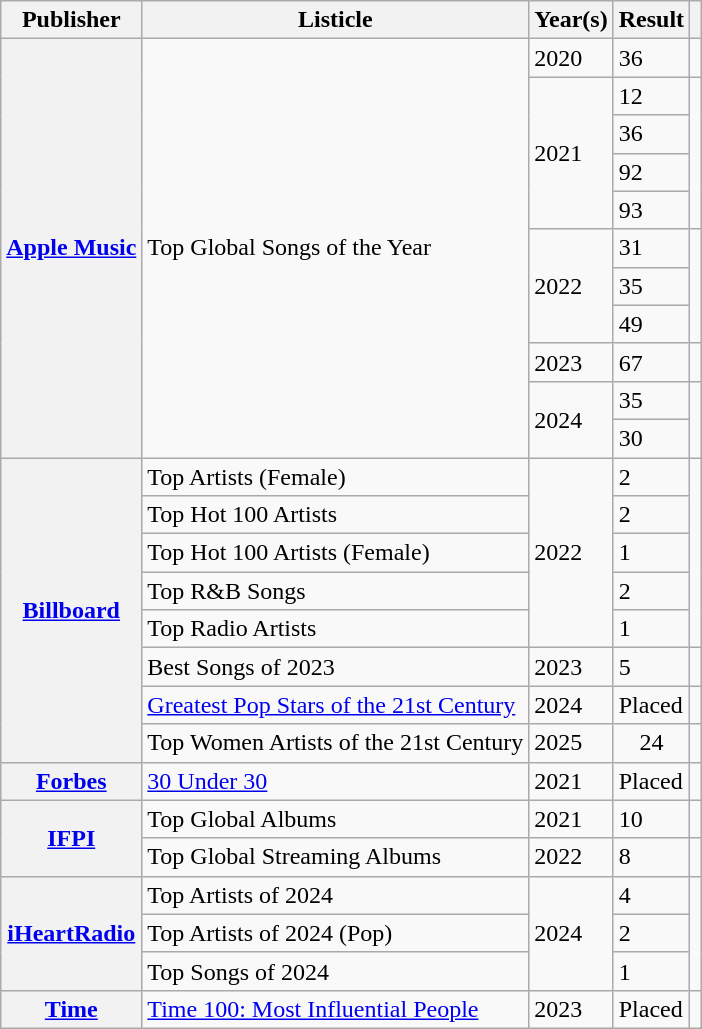<table class="wikitable plainrowheaders sortable" style="margin-right: 0;">
<tr>
<th scope="col">Publisher</th>
<th scope="col">Listicle</th>
<th scope="col">Year(s)</th>
<th scope="col">Result</th>
<th scope="col" class="unsortable"></th>
</tr>
<tr>
<th rowspan="11" scope="row"><a href='#'>Apple Music</a></th>
<td rowspan="11">Top Global Songs of the Year</td>
<td>2020</td>
<td>36 </td>
<td></td>
</tr>
<tr>
<td rowspan="4">2021</td>
<td>12  </td>
<td rowspan="4"></td>
</tr>
<tr>
<td>36 </td>
</tr>
<tr>
<td>92 </td>
</tr>
<tr>
<td>93  </td>
</tr>
<tr>
<td rowspan="3">2022</td>
<td>31  </td>
<td rowspan="3"></td>
</tr>
<tr>
<td>35 </td>
</tr>
<tr>
<td>49 </td>
</tr>
<tr>
<td>2023</td>
<td>67 </td>
<td></td>
</tr>
<tr>
<td rowspan="2">2024</td>
<td>35 </td>
<td rowspan="2"></td>
</tr>
<tr>
<td>30 </td>
</tr>
<tr>
<th rowspan="8" scope="row"><a href='#'>Billboard</a></th>
<td>Top Artists (Female)</td>
<td rowspan="5">2022</td>
<td>2</td>
<td rowspan="5"></td>
</tr>
<tr>
<td>Top Hot 100 Artists</td>
<td>2</td>
</tr>
<tr>
<td>Top Hot 100 Artists (Female)</td>
<td>1</td>
</tr>
<tr>
<td>Top R&B Songs</td>
<td>2 </td>
</tr>
<tr>
<td>Top Radio Artists</td>
<td>1</td>
</tr>
<tr>
<td>Best Songs of 2023</td>
<td>2023</td>
<td>5 </td>
<td></td>
</tr>
<tr>
<td><a href='#'>Greatest Pop Stars of the 21st Century</a></td>
<td>2024</td>
<td>Placed  </td>
<td></td>
</tr>
<tr>
<td>Top Women Artists of the 21st Century</td>
<td>2025</td>
<td style="text-align:center;">24</td>
<td></td>
</tr>
<tr>
<th scope="row"><a href='#'>Forbes</a></th>
<td><a href='#'>30 Under 30</a></td>
<td>2021</td>
<td>Placed</td>
<td></td>
</tr>
<tr>
<th rowspan="2" scope="row"><a href='#'>IFPI</a></th>
<td>Top Global Albums</td>
<td>2021</td>
<td>10 </td>
<td></td>
</tr>
<tr>
<td>Top Global Streaming Albums</td>
<td>2022</td>
<td>8 </td>
<td></td>
</tr>
<tr>
<th rowspan="3" scope="row"><a href='#'>iHeartRadio</a></th>
<td>Top Artists of 2024</td>
<td rowspan="3">2024</td>
<td>4</td>
<td rowspan="3"></td>
</tr>
<tr>
<td>Top Artists of 2024 (Pop)</td>
<td>2</td>
</tr>
<tr>
<td>Top Songs of 2024</td>
<td>1 </td>
</tr>
<tr>
<th scope="row"><a href='#'>Time</a></th>
<td><a href='#'>Time 100: Most Influential People</a></td>
<td>2023</td>
<td>Placed</td>
<td></td>
</tr>
</table>
